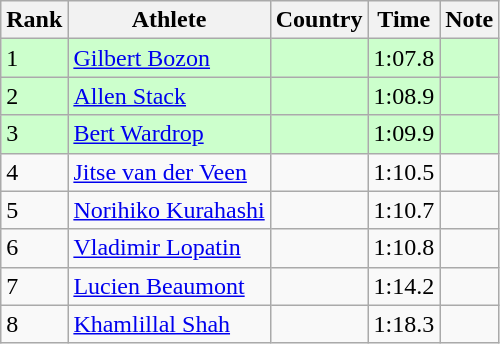<table class="wikitable sortable">
<tr>
<th>Rank</th>
<th>Athlete</th>
<th>Country</th>
<th>Time</th>
<th>Note</th>
</tr>
<tr bgcolor=#CCFFCC>
<td>1</td>
<td><a href='#'>Gilbert Bozon</a></td>
<td></td>
<td>1:07.8</td>
<td></td>
</tr>
<tr bgcolor=#CCFFCC>
<td>2</td>
<td><a href='#'>Allen Stack</a></td>
<td></td>
<td>1:08.9</td>
<td></td>
</tr>
<tr bgcolor=#CCFFCC>
<td>3</td>
<td><a href='#'>Bert Wardrop</a></td>
<td></td>
<td>1:09.9</td>
<td></td>
</tr>
<tr>
<td>4</td>
<td><a href='#'>Jitse van der Veen</a></td>
<td></td>
<td>1:10.5</td>
<td></td>
</tr>
<tr>
<td>5</td>
<td><a href='#'>Norihiko Kurahashi</a></td>
<td></td>
<td>1:10.7</td>
<td></td>
</tr>
<tr>
<td>6</td>
<td><a href='#'>Vladimir Lopatin</a></td>
<td></td>
<td>1:10.8</td>
<td></td>
</tr>
<tr>
<td>7</td>
<td><a href='#'>Lucien Beaumont</a></td>
<td></td>
<td>1:14.2</td>
<td></td>
</tr>
<tr>
<td>8</td>
<td><a href='#'>Khamlillal Shah</a></td>
<td></td>
<td>1:18.3</td>
<td></td>
</tr>
</table>
